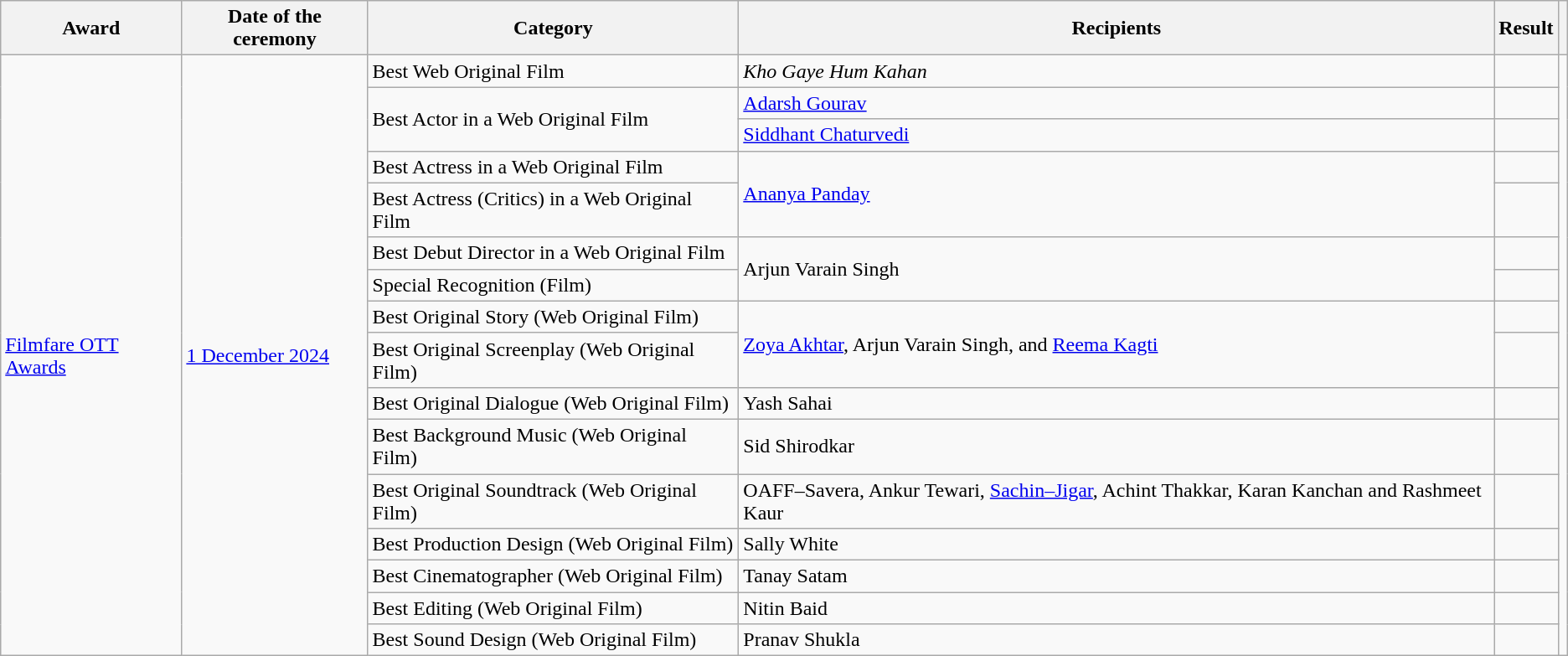<table class="wikitable plainrowheaders sortable">
<tr>
<th scope="col">Award</th>
<th scope="col">Date of the ceremony</th>
<th scope="col">Category</th>
<th scope="col">Recipients</th>
<th scope="col">Result</th>
<th class="unsortable" scope="col"></th>
</tr>
<tr>
<td rowspan="16"><a href='#'>Filmfare OTT Awards</a></td>
<td rowspan="16"><a href='#'>1 December 2024</a></td>
<td>Best Web Original Film</td>
<td><em>Kho Gaye Hum Kahan</em></td>
<td></td>
<td rowspan="16"></td>
</tr>
<tr>
<td rowspan="2">Best Actor in a Web Original Film</td>
<td><a href='#'>Adarsh Gourav</a></td>
<td></td>
</tr>
<tr>
<td><a href='#'>Siddhant Chaturvedi</a></td>
<td></td>
</tr>
<tr>
<td>Best Actress in a Web Original Film</td>
<td rowspan="2"><a href='#'>Ananya Panday</a></td>
<td></td>
</tr>
<tr>
<td>Best Actress (Critics) in a Web Original Film</td>
<td></td>
</tr>
<tr>
<td>Best Debut Director in a Web Original Film</td>
<td rowspan="2">Arjun Varain Singh</td>
<td></td>
</tr>
<tr>
<td>Special Recognition (Film)</td>
<td></td>
</tr>
<tr>
<td>Best Original Story (Web Original Film)</td>
<td rowspan="2"><a href='#'>Zoya Akhtar</a>, Arjun Varain Singh, and <a href='#'>Reema Kagti</a></td>
<td></td>
</tr>
<tr>
<td>Best Original Screenplay (Web Original Film)</td>
<td></td>
</tr>
<tr>
<td>Best Original Dialogue (Web Original Film)</td>
<td>Yash Sahai</td>
<td></td>
</tr>
<tr>
<td>Best Background Music (Web Original Film)</td>
<td>Sid Shirodkar</td>
<td></td>
</tr>
<tr>
<td>Best Original Soundtrack (Web Original Film)</td>
<td>OAFF–Savera, Ankur Tewari, <a href='#'>Sachin–Jigar</a>, Achint Thakkar, Karan Kanchan and Rashmeet Kaur</td>
<td></td>
</tr>
<tr>
<td>Best Production Design (Web Original Film)</td>
<td>Sally White</td>
<td></td>
</tr>
<tr>
<td>Best Cinematographer (Web Original Film)</td>
<td>Tanay Satam</td>
<td></td>
</tr>
<tr>
<td>Best Editing (Web Original Film)</td>
<td>Nitin Baid</td>
<td></td>
</tr>
<tr>
<td>Best Sound Design (Web Original Film)</td>
<td>Pranav Shukla</td>
<td></td>
</tr>
</table>
